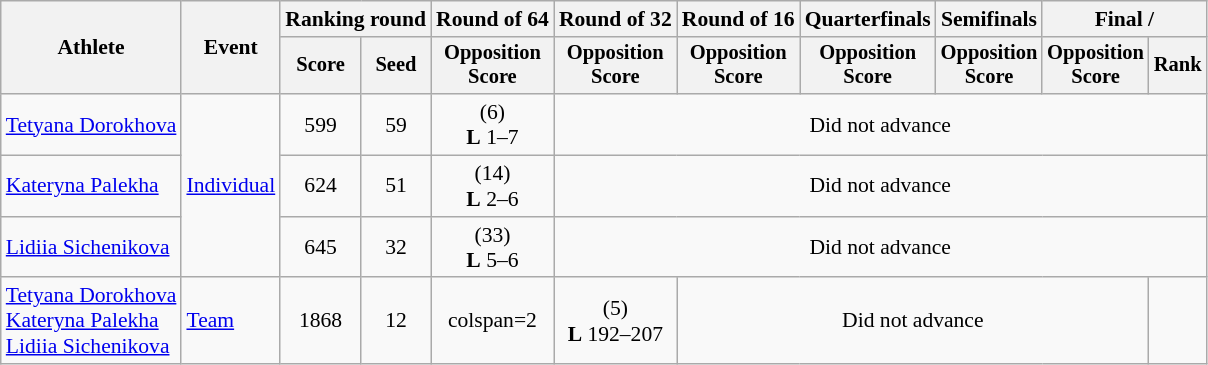<table class="wikitable" style="font-size:90%">
<tr>
<th rowspan="2">Athlete</th>
<th rowspan="2">Event</th>
<th colspan="2">Ranking round</th>
<th>Round of 64</th>
<th>Round of 32</th>
<th>Round of 16</th>
<th>Quarterfinals</th>
<th>Semifinals</th>
<th colspan="2">Final / </th>
</tr>
<tr style="font-size:95%">
<th>Score</th>
<th>Seed</th>
<th>Opposition<br>Score</th>
<th>Opposition<br>Score</th>
<th>Opposition<br>Score</th>
<th>Opposition<br>Score</th>
<th>Opposition<br>Score</th>
<th>Opposition<br>Score</th>
<th>Rank</th>
</tr>
<tr align=center>
<td align=left><a href='#'>Tetyana Dorokhova</a></td>
<td align=left rowspan=3><a href='#'>Individual</a></td>
<td>599</td>
<td>59</td>
<td> (6)<br><strong>L</strong> 1–7</td>
<td colspan=6>Did not advance</td>
</tr>
<tr align=center>
<td align=left><a href='#'>Kateryna Palekha</a></td>
<td>624</td>
<td>51</td>
<td> (14)<br><strong>L</strong> 2–6</td>
<td colspan=6>Did not advance</td>
</tr>
<tr align=center>
<td align=left><a href='#'>Lidiia Sichenikova</a></td>
<td>645</td>
<td>32</td>
<td> (33)<br><strong>L</strong> 5–6</td>
<td colspan=6>Did not advance</td>
</tr>
<tr align=center>
<td align=left><a href='#'>Tetyana Dorokhova</a><br><a href='#'>Kateryna Palekha</a><br><a href='#'>Lidiia Sichenikova</a></td>
<td align=left><a href='#'>Team</a></td>
<td>1868</td>
<td>12</td>
<td>colspan=2 </td>
<td> (5)<br><strong>L</strong> 192–207</td>
<td colspan=4>Did not advance</td>
</tr>
</table>
